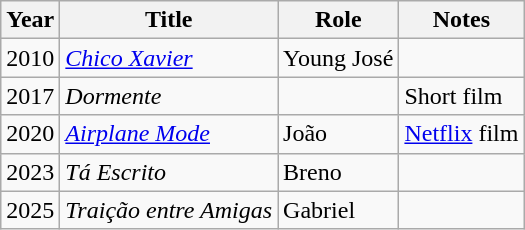<table class="wikitable">
<tr>
<th>Year</th>
<th>Title</th>
<th>Role</th>
<th>Notes</th>
</tr>
<tr>
<td>2010</td>
<td><em><a href='#'>Chico Xavier</a></em></td>
<td>Young José</td>
<td></td>
</tr>
<tr>
<td>2017</td>
<td><em>Dormente</em></td>
<td></td>
<td>Short film</td>
</tr>
<tr>
<td>2020</td>
<td><em><a href='#'>Airplane Mode</a></em></td>
<td>João</td>
<td><a href='#'>Netflix</a> film</td>
</tr>
<tr>
<td>2023</td>
<td><em>Tá Escrito</em></td>
<td>Breno</td>
<td></td>
</tr>
<tr>
<td>2025</td>
<td><em>Traição entre Amigas</em></td>
<td>Gabriel</td>
<td></td>
</tr>
</table>
